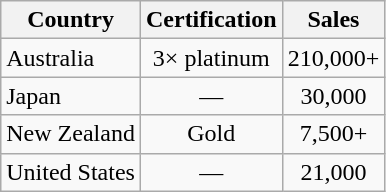<table class="wikitable sortable">
<tr>
<th align="left">Country</th>
<th align="left">Certification</th>
<th align="left">Sales</th>
</tr>
<tr>
<td align="left">Australia</td>
<td style="text-align:center;">3× platinum</td>
<td style="text-align:center;">210,000+</td>
</tr>
<tr>
<td align="left">Japan</td>
<td style="text-align:center;">—</td>
<td style="text-align:center;">30,000</td>
</tr>
<tr>
<td align="left">New Zealand</td>
<td style="text-align:center;">Gold</td>
<td style="text-align:center;">7,500+</td>
</tr>
<tr>
<td align="left">United States</td>
<td style="text-align:center;">—</td>
<td style="text-align:center;">21,000</td>
</tr>
</table>
